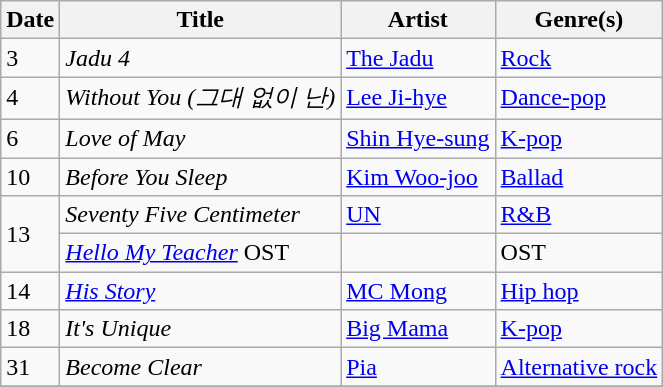<table class="wikitable" style="text-align: left;">
<tr>
<th>Date</th>
<th>Title</th>
<th>Artist</th>
<th>Genre(s)</th>
</tr>
<tr>
<td>3</td>
<td><em>Jadu 4</em></td>
<td><a href='#'>The Jadu</a></td>
<td><a href='#'>Rock</a></td>
</tr>
<tr>
<td>4</td>
<td><em>Without You (그대 없이 난)</em></td>
<td><a href='#'>Lee Ji-hye</a></td>
<td><a href='#'>Dance-pop</a></td>
</tr>
<tr>
<td rowspan="1">6</td>
<td><em>Love of May</em></td>
<td><a href='#'>Shin Hye-sung</a></td>
<td><a href='#'>K-pop</a></td>
</tr>
<tr>
<td>10</td>
<td><em>Before You Sleep</em></td>
<td><a href='#'>Kim Woo-joo</a></td>
<td><a href='#'>Ballad</a></td>
</tr>
<tr>
<td rowspan="2">13</td>
<td><em>Seventy Five Centimeter</em></td>
<td><a href='#'>UN</a></td>
<td><a href='#'>R&B</a></td>
</tr>
<tr>
<td><em><a href='#'>Hello My Teacher</a></em> OST</td>
<td></td>
<td>OST</td>
</tr>
<tr>
<td>14</td>
<td><em><a href='#'>His Story</a></em></td>
<td><a href='#'>MC Mong</a></td>
<td><a href='#'>Hip hop</a></td>
</tr>
<tr>
<td rowspan="1">18</td>
<td><em>It's Unique</em></td>
<td><a href='#'>Big Mama</a></td>
<td><a href='#'>K-pop</a></td>
</tr>
<tr>
<td>31</td>
<td><em>Become Clear</em></td>
<td><a href='#'>Pia</a></td>
<td><a href='#'>Alternative rock</a></td>
</tr>
<tr>
</tr>
</table>
